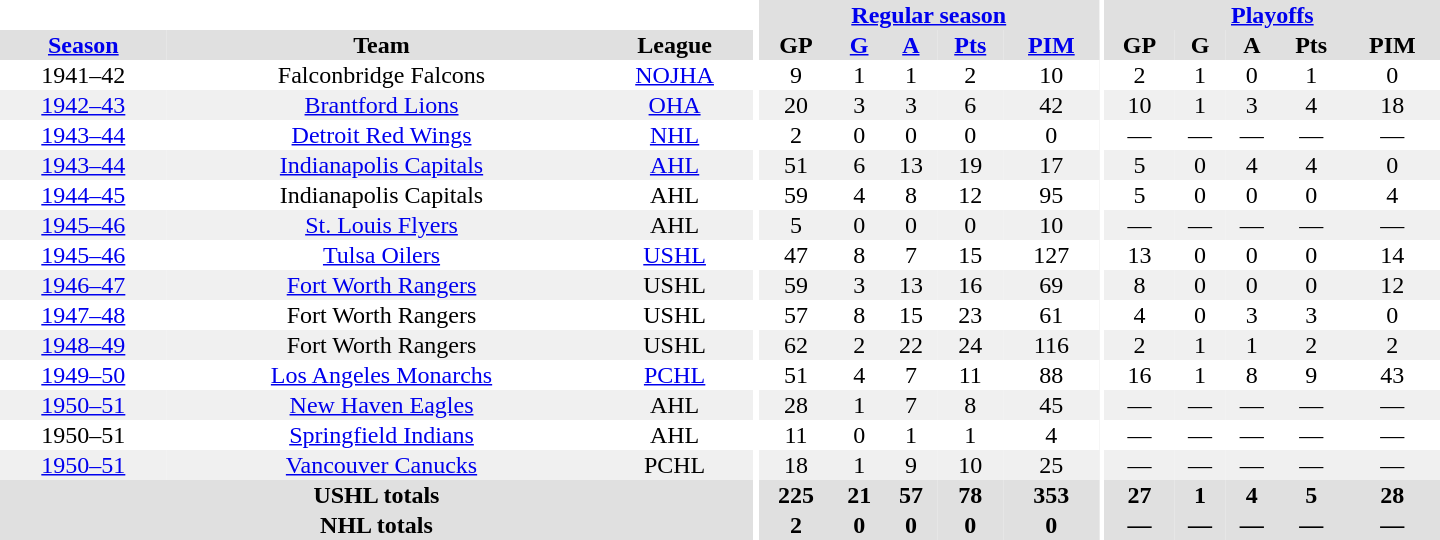<table border="0" cellpadding="1" cellspacing="0" style="text-align:center; width:60em">
<tr bgcolor="#e0e0e0">
<th colspan="3" bgcolor="#ffffff"></th>
<th rowspan="100" bgcolor="#ffffff"></th>
<th colspan="5"><a href='#'>Regular season</a></th>
<th rowspan="100" bgcolor="#ffffff"></th>
<th colspan="5"><a href='#'>Playoffs</a></th>
</tr>
<tr bgcolor="#e0e0e0">
<th><a href='#'>Season</a></th>
<th>Team</th>
<th>League</th>
<th>GP</th>
<th><a href='#'>G</a></th>
<th><a href='#'>A</a></th>
<th><a href='#'>Pts</a></th>
<th><a href='#'>PIM</a></th>
<th>GP</th>
<th>G</th>
<th>A</th>
<th>Pts</th>
<th>PIM</th>
</tr>
<tr>
<td>1941–42</td>
<td>Falconbridge Falcons</td>
<td><a href='#'>NOJHA</a></td>
<td>9</td>
<td>1</td>
<td>1</td>
<td>2</td>
<td>10</td>
<td>2</td>
<td>1</td>
<td>0</td>
<td>1</td>
<td>0</td>
</tr>
<tr bgcolor="#f0f0f0">
<td><a href='#'>1942–43</a></td>
<td><a href='#'>Brantford Lions</a></td>
<td><a href='#'>OHA</a></td>
<td>20</td>
<td>3</td>
<td>3</td>
<td>6</td>
<td>42</td>
<td>10</td>
<td>1</td>
<td>3</td>
<td>4</td>
<td>18</td>
</tr>
<tr>
<td><a href='#'>1943–44</a></td>
<td><a href='#'>Detroit Red Wings</a></td>
<td><a href='#'>NHL</a></td>
<td>2</td>
<td>0</td>
<td>0</td>
<td>0</td>
<td>0</td>
<td>—</td>
<td>—</td>
<td>—</td>
<td>—</td>
<td>—</td>
</tr>
<tr bgcolor="#f0f0f0">
<td><a href='#'>1943–44</a></td>
<td><a href='#'>Indianapolis Capitals</a></td>
<td><a href='#'>AHL</a></td>
<td>51</td>
<td>6</td>
<td>13</td>
<td>19</td>
<td>17</td>
<td>5</td>
<td>0</td>
<td>4</td>
<td>4</td>
<td>0</td>
</tr>
<tr>
<td><a href='#'>1944–45</a></td>
<td>Indianapolis Capitals</td>
<td>AHL</td>
<td>59</td>
<td>4</td>
<td>8</td>
<td>12</td>
<td>95</td>
<td>5</td>
<td>0</td>
<td>0</td>
<td>0</td>
<td>4</td>
</tr>
<tr bgcolor="#f0f0f0">
<td><a href='#'>1945–46</a></td>
<td><a href='#'>St. Louis Flyers</a></td>
<td>AHL</td>
<td>5</td>
<td>0</td>
<td>0</td>
<td>0</td>
<td>10</td>
<td>—</td>
<td>—</td>
<td>—</td>
<td>—</td>
<td>—</td>
</tr>
<tr>
<td><a href='#'>1945–46</a></td>
<td><a href='#'>Tulsa Oilers</a></td>
<td><a href='#'>USHL</a></td>
<td>47</td>
<td>8</td>
<td>7</td>
<td>15</td>
<td>127</td>
<td>13</td>
<td>0</td>
<td>0</td>
<td>0</td>
<td>14</td>
</tr>
<tr bgcolor="#f0f0f0">
<td><a href='#'>1946–47</a></td>
<td><a href='#'>Fort Worth Rangers</a></td>
<td>USHL</td>
<td>59</td>
<td>3</td>
<td>13</td>
<td>16</td>
<td>69</td>
<td>8</td>
<td>0</td>
<td>0</td>
<td>0</td>
<td>12</td>
</tr>
<tr>
<td><a href='#'>1947–48</a></td>
<td>Fort Worth Rangers</td>
<td>USHL</td>
<td>57</td>
<td>8</td>
<td>15</td>
<td>23</td>
<td>61</td>
<td>4</td>
<td>0</td>
<td>3</td>
<td>3</td>
<td>0</td>
</tr>
<tr bgcolor="#f0f0f0">
<td><a href='#'>1948–49</a></td>
<td>Fort Worth Rangers</td>
<td>USHL</td>
<td>62</td>
<td>2</td>
<td>22</td>
<td>24</td>
<td>116</td>
<td>2</td>
<td>1</td>
<td>1</td>
<td>2</td>
<td>2</td>
</tr>
<tr>
<td><a href='#'>1949–50</a></td>
<td><a href='#'>Los Angeles Monarchs</a></td>
<td><a href='#'>PCHL</a></td>
<td>51</td>
<td>4</td>
<td>7</td>
<td>11</td>
<td>88</td>
<td>16</td>
<td>1</td>
<td>8</td>
<td>9</td>
<td>43</td>
</tr>
<tr bgcolor="#f0f0f0">
<td><a href='#'>1950–51</a></td>
<td><a href='#'>New Haven Eagles</a></td>
<td>AHL</td>
<td>28</td>
<td>1</td>
<td>7</td>
<td>8</td>
<td>45</td>
<td>—</td>
<td>—</td>
<td>—</td>
<td>—</td>
<td>—</td>
</tr>
<tr>
<td>1950–51</td>
<td><a href='#'>Springfield Indians</a></td>
<td>AHL</td>
<td>11</td>
<td>0</td>
<td>1</td>
<td>1</td>
<td>4</td>
<td>—</td>
<td>—</td>
<td>—</td>
<td>—</td>
<td>—</td>
</tr>
<tr bgcolor="#f0f0f0">
<td><a href='#'>1950–51</a></td>
<td><a href='#'>Vancouver Canucks</a></td>
<td>PCHL</td>
<td>18</td>
<td>1</td>
<td>9</td>
<td>10</td>
<td>25</td>
<td>—</td>
<td>—</td>
<td>—</td>
<td>—</td>
<td>—</td>
</tr>
<tr bgcolor="#e0e0e0">
<th colspan="3">USHL totals</th>
<th>225</th>
<th>21</th>
<th>57</th>
<th>78</th>
<th>353</th>
<th>27</th>
<th>1</th>
<th>4</th>
<th>5</th>
<th>28</th>
</tr>
<tr bgcolor="#e0e0e0">
<th colspan="3">NHL totals</th>
<th>2</th>
<th>0</th>
<th>0</th>
<th>0</th>
<th>0</th>
<th>—</th>
<th>—</th>
<th>—</th>
<th>—</th>
<th>—</th>
</tr>
</table>
